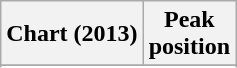<table class="wikitable sortable plainrowheaders" style="text-align:center">
<tr>
<th scope="col">Chart (2013)</th>
<th scope="col">Peak<br> position</th>
</tr>
<tr>
</tr>
<tr>
</tr>
</table>
